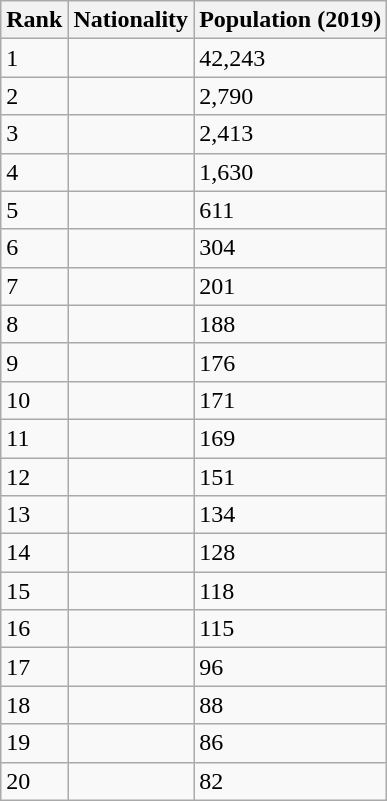<table class="wikitable">
<tr>
<th>Rank</th>
<th>Nationality</th>
<th>Population (2019)</th>
</tr>
<tr>
<td>1</td>
<td></td>
<td>42,243</td>
</tr>
<tr>
<td>2</td>
<td></td>
<td>2,790</td>
</tr>
<tr>
<td>3</td>
<td></td>
<td>2,413</td>
</tr>
<tr>
<td>4</td>
<td></td>
<td>1,630</td>
</tr>
<tr>
<td>5</td>
<td></td>
<td>611</td>
</tr>
<tr>
<td>6</td>
<td></td>
<td>304</td>
</tr>
<tr>
<td>7</td>
<td></td>
<td>201</td>
</tr>
<tr>
<td>8</td>
<td></td>
<td>188</td>
</tr>
<tr>
<td>9</td>
<td></td>
<td>176</td>
</tr>
<tr>
<td>10</td>
<td></td>
<td>171</td>
</tr>
<tr>
<td>11</td>
<td></td>
<td>169</td>
</tr>
<tr>
<td>12</td>
<td></td>
<td>151</td>
</tr>
<tr>
<td>13</td>
<td></td>
<td>134</td>
</tr>
<tr>
<td>14</td>
<td></td>
<td>128</td>
</tr>
<tr>
<td>15</td>
<td></td>
<td>118</td>
</tr>
<tr>
<td>16</td>
<td></td>
<td>115</td>
</tr>
<tr>
<td>17</td>
<td></td>
<td>96</td>
</tr>
<tr>
<td>18</td>
<td></td>
<td>88</td>
</tr>
<tr>
<td>19</td>
<td></td>
<td>86</td>
</tr>
<tr>
<td>20</td>
<td></td>
<td>82</td>
</tr>
</table>
